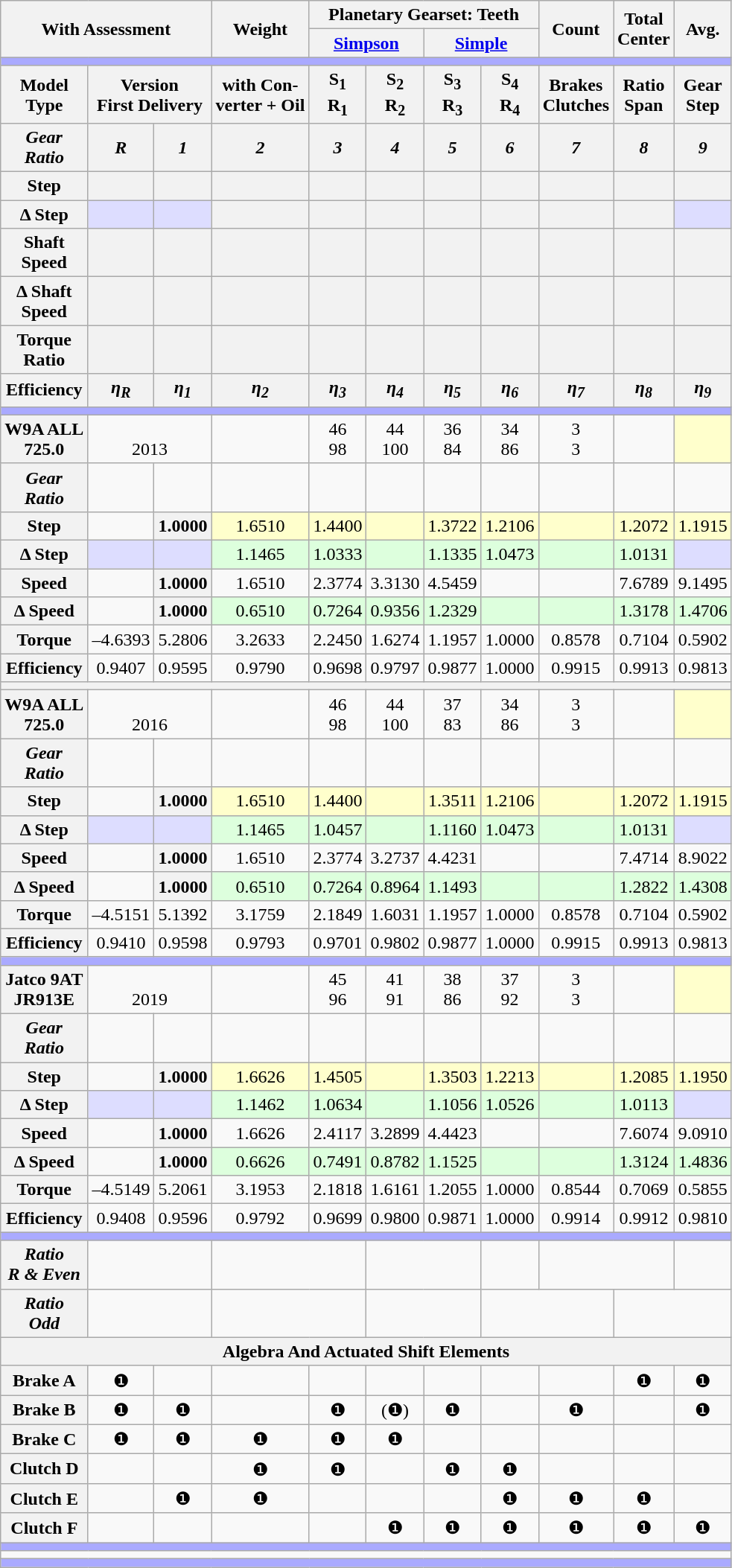<table class="wikitable collapsible" style="text-align:center">
<tr>
<th colspan=3 rowspan=2>With Assessment</th>
<th rowspan=2>Weight</th>
<th colspan=4>Planetary Gearset: Teeth</th>
<th rowspan=2>Count</th>
<th rowspan=2>Total<br>Center</th>
<th rowspan=2>Avg.</th>
</tr>
<tr>
<th colspan=2><a href='#'>Simpson</a></th>
<th colspan=2><a href='#'>Simple</a></th>
</tr>
<tr>
<td colspan=11 style="background:#AAF;"></td>
</tr>
<tr>
<th>Model<br>Type</th>
<th colspan=2>Version<br>First Delivery</th>
<th style="width: 1pt;">with Con-<br>verter + Oil</th>
<th>S<sub>1</sub><br>R<sub>1</sub></th>
<th>S<sub>2</sub><br>R<sub>2</sub></th>
<th>S<sub>3</sub><br>R<sub>3</sub></th>
<th>S<sub>4</sub><br>R<sub>4</sub></th>
<th>Brakes<br>Clutches</th>
<th>Ratio<br>Span</th>
<th>Gear<br>Step</th>
</tr>
<tr style="font-style:italic;">
<th>Gear<br>Ratio</th>
<th>R<br></th>
<th>1<br></th>
<th>2<br></th>
<th>3<br></th>
<th>4<br></th>
<th>5<br></th>
<th>6<br></th>
<th>7<br></th>
<th>8<br></th>
<th>9<br></th>
</tr>
<tr>
<th>Step</th>
<th></th>
<th></th>
<th></th>
<th></th>
<th></th>
<th></th>
<th></th>
<th></th>
<th></th>
<th></th>
</tr>
<tr>
<th>Δ Step</th>
<th style="background:#DDF;"></th>
<th style="background:#DDF;"></th>
<th></th>
<th></th>
<th></th>
<th></th>
<th></th>
<th></th>
<th></th>
<th style="background:#DDF;"></th>
</tr>
<tr>
<th>Shaft<br>Speed</th>
<th></th>
<th></th>
<th></th>
<th></th>
<th></th>
<th></th>
<th></th>
<th></th>
<th></th>
<th></th>
</tr>
<tr>
<th>Δ Shaft<br>Speed</th>
<th></th>
<th></th>
<th></th>
<th></th>
<th></th>
<th></th>
<th></th>
<th></th>
<th></th>
<th></th>
</tr>
<tr>
<th>Torque<br>Ratio</th>
<th></th>
<th></th>
<th></th>
<th></th>
<th></th>
<th></th>
<th></th>
<th></th>
<th></th>
<th></th>
</tr>
<tr>
<th>Efficiency</th>
<th><em>η<sub>R</sub></em></th>
<th><em>η<sub>1</sub></em></th>
<th><em>η<sub>2</sub></em></th>
<th><em>η<sub>3</sub></em></th>
<th><em>η<sub>4</sub></em></th>
<th><em>η<sub>5</sub></em></th>
<th><em>η<sub>6</sub></em></th>
<th><em>η<sub>7</sub></em></th>
<th><em>η<sub>8</sub></em></th>
<th><em>η<sub>9</sub></em></th>
</tr>
<tr>
<td colspan=11 style="background:#AAF;"></td>
</tr>
<tr>
<th>W9A ALL<br>725.0</th>
<td colspan=2><br>2013</td>
<td></td>
<td>46<br>98</td>
<td>44<br>100</td>
<td>36<br>84</td>
<td>34<br>86</td>
<td>3<br>3</td>
<td><br></td>
<td style="background:#FFC;"></td>
</tr>
<tr style="font-style:italic;">
<th>Gear<br>Ratio</th>
<td></td>
<td><br></td>
<td><br></td>
<td><br></td>
<td></td>
<td><br></td>
<td></td>
<td><br></td>
<td><br></td>
<td><br></td>
</tr>
<tr>
<th>Step</th>
<td></td>
<th>1.0000</th>
<td style="background:#FFC;">1.6510</td>
<td style="background:#FFC;">1.4400</td>
<td style="background:#FFC;"></td>
<td style="background:#FFC;">1.3722</td>
<td style="background:#FFC;">1.2106</td>
<td style="background:#FFC;"></td>
<td style="background:#FFC;">1.2072</td>
<td style="background:#FFC;">1.1915</td>
</tr>
<tr>
<th>Δ Step</th>
<td style="background:#DDF;"></td>
<td style="background:#DDF;"></td>
<td style="background:#DFD;">1.1465</td>
<td style="background:#DFD;">1.0333</td>
<td style="background:#DFD;"></td>
<td style="background:#DFD;">1.1335</td>
<td style="background:#DFD;">1.0473</td>
<td style="background:#DFD;"></td>
<td style="background:#DFD;">1.0131</td>
<td style="background:#DDF;"></td>
</tr>
<tr>
<th>Speed</th>
<td></td>
<th>1.0000</th>
<td>1.6510</td>
<td>2.3774</td>
<td>3.3130</td>
<td>4.5459</td>
<td></td>
<td></td>
<td>7.6789</td>
<td>9.1495</td>
</tr>
<tr>
<th>Δ Speed</th>
<td></td>
<th>1.0000</th>
<td style="background:#DFD;">0.6510</td>
<td style="background:#DFD;">0.7264</td>
<td style="background:#DFD;">0.9356</td>
<td style="background:#DFD;">1.2329</td>
<td style="background:#DFD;"></td>
<td style="background:#DFD;"></td>
<td style="background:#DFD;">1.3178</td>
<td style="background:#DFD;">1.4706</td>
</tr>
<tr>
<th>Torque</th>
<td>–4.6393</td>
<td>5.2806</td>
<td>3.2633</td>
<td>2.2450</td>
<td>1.6274</td>
<td>1.1957</td>
<td>1.0000</td>
<td>0.8578</td>
<td>0.7104</td>
<td>0.5902</td>
</tr>
<tr>
<th>Efficiency</th>
<td>0.9407</td>
<td>0.9595</td>
<td>0.9790</td>
<td>0.9698</td>
<td>0.9797</td>
<td>0.9877</td>
<td>1.0000</td>
<td>0.9915</td>
<td>0.9913</td>
<td>0.9813</td>
</tr>
<tr>
<th colspan=11></th>
</tr>
<tr>
<th>W9A ALL<br>725.0</th>
<td colspan=2><br>2016</td>
<td></td>
<td>46<br>98</td>
<td>44<br>100</td>
<td>37<br>83</td>
<td>34<br>86</td>
<td>3<br>3</td>
<td><br></td>
<td style="background:#FFC;"></td>
</tr>
<tr style="font-style:italic;">
<th>Gear<br>Ratio</th>
<td></td>
<td><br></td>
<td><br></td>
<td><br></td>
<td></td>
<td><br></td>
<td></td>
<td></td>
<td><br></td>
<td><br></td>
</tr>
<tr>
<th>Step</th>
<td></td>
<th>1.0000</th>
<td style="background:#FFC;">1.6510</td>
<td style="background:#FFC;">1.4400</td>
<td style="background:#FFC;"></td>
<td style="background:#FFC;">1.3511</td>
<td style="background:#FFC;">1.2106</td>
<td style="background:#FFC;"></td>
<td style="background:#FFC;">1.2072</td>
<td style="background:#FFC;">1.1915</td>
</tr>
<tr>
<th>Δ Step</th>
<td style="background:#DDF;"></td>
<td style="background:#DDF;"></td>
<td style="background:#DFD;">1.1465</td>
<td style="background:#DFD;">1.0457</td>
<td style="background:#DFD;"></td>
<td style="background:#DFD;">1.1160</td>
<td style="background:#DFD;">1.0473</td>
<td style="background:#DFD;"></td>
<td style="background:#DFD;">1.0131</td>
<td style="background:#DDF;"></td>
</tr>
<tr>
<th>Speed</th>
<td></td>
<th>1.0000</th>
<td>1.6510</td>
<td>2.3774</td>
<td>3.2737</td>
<td>4.4231</td>
<td></td>
<td></td>
<td>7.4714</td>
<td>8.9022</td>
</tr>
<tr>
<th>Δ Speed</th>
<td></td>
<th>1.0000</th>
<td style="background:#DFD;">0.6510</td>
<td style="background:#DFD;">0.7264</td>
<td style="background:#DFD;">0.8964</td>
<td style="background:#DFD;">1.1493</td>
<td style="background:#DFD;"></td>
<td style="background:#DFD;"></td>
<td style="background:#DFD;">1.2822</td>
<td style="background:#DFD;">1.4308</td>
</tr>
<tr>
<th>Torque</th>
<td>–4.5151</td>
<td>5.1392</td>
<td>3.1759</td>
<td>2.1849</td>
<td>1.6031</td>
<td>1.1957</td>
<td>1.0000</td>
<td>0.8578</td>
<td>0.7104</td>
<td>0.5902</td>
</tr>
<tr>
<th>Efficiency</th>
<td>0.9410</td>
<td>0.9598</td>
<td>0.9793</td>
<td>0.9701</td>
<td>0.9802</td>
<td>0.9877</td>
<td>1.0000</td>
<td>0.9915</td>
<td>0.9913</td>
<td>0.9813</td>
</tr>
<tr>
<td colspan=11 style="background:#AAF;"></td>
</tr>
<tr>
<th>Jatco 9AT<br>JR913E</th>
<td colspan=2><br>2019</td>
<td></td>
<td>45<br>96</td>
<td>41<br>91</td>
<td>38<br>86</td>
<td>37<br>92</td>
<td>3<br>3</td>
<td><br></td>
<td style="background:#FFC;"></td>
</tr>
<tr style="font-style:italic;">
<th>Gear<br>Ratio</th>
<td></td>
<td><br></td>
<td><br></td>
<td><br></td>
<td></td>
<td><br></td>
<td></td>
<td></td>
<td><br></td>
<td><br></td>
</tr>
<tr>
<th>Step</th>
<td></td>
<th>1.0000</th>
<td style="background:#FFC;">1.6626</td>
<td style="background:#FFC;">1.4505</td>
<td style="background:#FFC;"></td>
<td style="background:#FFC;">1.3503</td>
<td style="background:#FFC;">1.2213</td>
<td style="background:#FFC;"></td>
<td style="background:#FFC;">1.2085</td>
<td style="background:#FFC;">1.1950</td>
</tr>
<tr>
<th>Δ Step</th>
<td style="background:#DDF;"></td>
<td style="background:#DDF;"></td>
<td style="background:#DFD;">1.1462</td>
<td style="background:#DFD;">1.0634</td>
<td style="background:#DFD;"></td>
<td style="background:#DFD;">1.1056</td>
<td style="background:#DFD;">1.0526</td>
<td style="background:#DFD;"></td>
<td style="background:#DFD;">1.0113</td>
<td style="background:#DDF;"></td>
</tr>
<tr>
<th>Speed</th>
<td></td>
<th>1.0000</th>
<td>1.6626</td>
<td>2.4117</td>
<td>3.2899</td>
<td>4.4423</td>
<td></td>
<td></td>
<td>7.6074</td>
<td>9.0910</td>
</tr>
<tr>
<th>Δ Speed</th>
<td></td>
<th>1.0000</th>
<td style="background:#DFD;">0.6626</td>
<td style="background:#DFD;">0.7491</td>
<td style="background:#DFD;">0.8782</td>
<td style="background:#DFD;">1.1525</td>
<td style="background:#DFD;"></td>
<td style="background:#DFD;"></td>
<td style="background:#DFD;">1.3124</td>
<td style="background:#DFD;">1.4836</td>
</tr>
<tr>
<th>Torque</th>
<td>–4.5149</td>
<td>5.2061</td>
<td>3.1953</td>
<td>2.1818</td>
<td>1.6161</td>
<td>1.2055</td>
<td>1.0000</td>
<td>0.8544</td>
<td>0.7069</td>
<td>0.5855</td>
</tr>
<tr>
<th>Efficiency</th>
<td>0.9408</td>
<td>0.9596</td>
<td>0.9792</td>
<td>0.9699</td>
<td>0.9800</td>
<td>0.9871</td>
<td>1.0000</td>
<td>0.9914</td>
<td>0.9912</td>
<td>0.9810</td>
</tr>
<tr>
<td colspan=11 style="background:#AAF;"></td>
</tr>
<tr>
<th><em>Ratio</em><br><em>R & Even</em></th>
<td colspan=2></td>
<td colspan=2></td>
<td colspan=2></td>
<td></td>
<td colspan=2></td>
<td></td>
</tr>
<tr>
<th><em>Ratio</em><br><em>Odd</em></th>
<td colspan=2></td>
<td colspan=2></td>
<td colspan=2></td>
<td colspan=2></td>
<td colspan=2></td>
</tr>
<tr>
<th colspan=11>Algebra And Actuated Shift Elements</th>
</tr>
<tr>
<th>Brake A</th>
<td>❶</td>
<td></td>
<td></td>
<td></td>
<td></td>
<td></td>
<td></td>
<td></td>
<td>❶</td>
<td>❶</td>
</tr>
<tr>
<th>Brake B</th>
<td>❶</td>
<td>❶</td>
<td></td>
<td>❶</td>
<td>(❶)</td>
<td>❶</td>
<td></td>
<td>❶</td>
<td></td>
<td>❶</td>
</tr>
<tr>
<th>Brake C</th>
<td>❶</td>
<td>❶</td>
<td>❶</td>
<td>❶</td>
<td>❶</td>
<td></td>
<td></td>
<td></td>
<td></td>
<td></td>
</tr>
<tr>
<th>Clutch D</th>
<td></td>
<td></td>
<td>❶</td>
<td>❶</td>
<td></td>
<td>❶</td>
<td>❶</td>
<td></td>
<td></td>
<td></td>
</tr>
<tr>
<th>Clutch E</th>
<td></td>
<td>❶</td>
<td>❶</td>
<td></td>
<td></td>
<td></td>
<td>❶</td>
<td>❶</td>
<td>❶</td>
<td></td>
</tr>
<tr>
<th>Clutch F</th>
<td></td>
<td></td>
<td></td>
<td></td>
<td>❶</td>
<td>❶</td>
<td>❶</td>
<td>❶</td>
<td>❶</td>
<td>❶</td>
</tr>
<tr>
<td colspan=11 style="background:#AAF;"></td>
</tr>
<tr>
<td colspan=11></td>
</tr>
<tr>
<td colspan=11 style="background:#AAF;"></td>
</tr>
</table>
